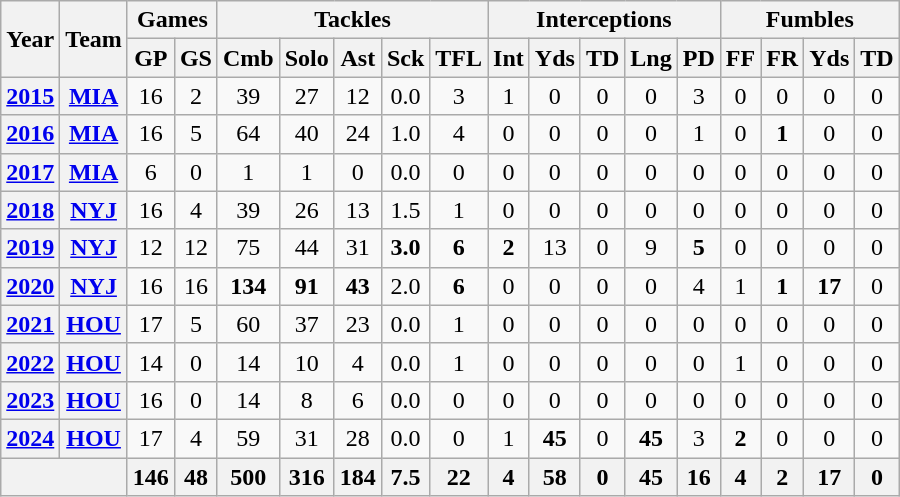<table class="wikitable" style="text-align:center">
<tr>
<th rowspan="2">Year</th>
<th rowspan="2">Team</th>
<th colspan="2">Games</th>
<th colspan="5">Tackles</th>
<th colspan="5">Interceptions</th>
<th colspan="4">Fumbles</th>
</tr>
<tr>
<th>GP</th>
<th>GS</th>
<th>Cmb</th>
<th>Solo</th>
<th>Ast</th>
<th>Sck</th>
<th>TFL</th>
<th>Int</th>
<th>Yds</th>
<th>TD</th>
<th>Lng</th>
<th>PD</th>
<th>FF</th>
<th>FR</th>
<th>Yds</th>
<th>TD</th>
</tr>
<tr>
<th><a href='#'>2015</a></th>
<th><a href='#'>MIA</a></th>
<td>16</td>
<td>2</td>
<td>39</td>
<td>27</td>
<td>12</td>
<td>0.0</td>
<td>3</td>
<td>1</td>
<td>0</td>
<td>0</td>
<td>0</td>
<td>3</td>
<td>0</td>
<td>0</td>
<td>0</td>
<td>0</td>
</tr>
<tr>
<th><a href='#'>2016</a></th>
<th><a href='#'>MIA</a></th>
<td>16</td>
<td>5</td>
<td>64</td>
<td>40</td>
<td>24</td>
<td>1.0</td>
<td>4</td>
<td>0</td>
<td>0</td>
<td>0</td>
<td>0</td>
<td>1</td>
<td>0</td>
<td><strong>1</strong></td>
<td>0</td>
<td>0</td>
</tr>
<tr>
<th><a href='#'>2017</a></th>
<th><a href='#'>MIA</a></th>
<td>6</td>
<td>0</td>
<td>1</td>
<td>1</td>
<td>0</td>
<td>0.0</td>
<td>0</td>
<td>0</td>
<td>0</td>
<td>0</td>
<td>0</td>
<td>0</td>
<td>0</td>
<td>0</td>
<td>0</td>
<td>0</td>
</tr>
<tr>
<th><a href='#'>2018</a></th>
<th><a href='#'>NYJ</a></th>
<td>16</td>
<td>4</td>
<td>39</td>
<td>26</td>
<td>13</td>
<td>1.5</td>
<td>1</td>
<td>0</td>
<td>0</td>
<td>0</td>
<td>0</td>
<td>0</td>
<td>0</td>
<td>0</td>
<td>0</td>
<td>0</td>
</tr>
<tr>
<th><a href='#'>2019</a></th>
<th><a href='#'>NYJ</a></th>
<td>12</td>
<td>12</td>
<td>75</td>
<td>44</td>
<td>31</td>
<td><strong>3.0</strong></td>
<td><strong>6</strong></td>
<td><strong>2</strong></td>
<td>13</td>
<td>0</td>
<td>9</td>
<td><strong>5</strong></td>
<td>0</td>
<td>0</td>
<td>0</td>
<td>0</td>
</tr>
<tr>
<th><a href='#'>2020</a></th>
<th><a href='#'>NYJ</a></th>
<td>16</td>
<td>16</td>
<td><strong>134</strong></td>
<td><strong>91</strong></td>
<td><strong>43</strong></td>
<td>2.0</td>
<td><strong>6</strong></td>
<td>0</td>
<td>0</td>
<td>0</td>
<td>0</td>
<td>4</td>
<td>1</td>
<td><strong>1</strong></td>
<td><strong>17</strong></td>
<td>0</td>
</tr>
<tr>
<th><a href='#'>2021</a></th>
<th><a href='#'>HOU</a></th>
<td>17</td>
<td>5</td>
<td>60</td>
<td>37</td>
<td>23</td>
<td>0.0</td>
<td>1</td>
<td>0</td>
<td>0</td>
<td>0</td>
<td>0</td>
<td>0</td>
<td>0</td>
<td>0</td>
<td>0</td>
<td>0</td>
</tr>
<tr>
<th><a href='#'>2022</a></th>
<th><a href='#'>HOU</a></th>
<td>14</td>
<td>0</td>
<td>14</td>
<td>10</td>
<td>4</td>
<td>0.0</td>
<td>1</td>
<td>0</td>
<td>0</td>
<td>0</td>
<td>0</td>
<td>0</td>
<td>1</td>
<td>0</td>
<td>0</td>
<td>0</td>
</tr>
<tr>
<th><a href='#'>2023</a></th>
<th><a href='#'>HOU</a></th>
<td>16</td>
<td>0</td>
<td>14</td>
<td>8</td>
<td>6</td>
<td>0.0</td>
<td>0</td>
<td>0</td>
<td>0</td>
<td>0</td>
<td>0</td>
<td>0</td>
<td>0</td>
<td>0</td>
<td>0</td>
<td>0</td>
</tr>
<tr>
<th><a href='#'>2024</a></th>
<th><a href='#'>HOU</a></th>
<td>17</td>
<td>4</td>
<td>59</td>
<td>31</td>
<td>28</td>
<td>0.0</td>
<td>0</td>
<td>1</td>
<td><strong>45</strong></td>
<td>0</td>
<td><strong>45</strong></td>
<td>3</td>
<td><strong>2</strong></td>
<td>0</td>
<td>0</td>
<td>0</td>
</tr>
<tr>
<th colspan="2"></th>
<th>146</th>
<th>48</th>
<th>500</th>
<th>316</th>
<th>184</th>
<th>7.5</th>
<th>22</th>
<th>4</th>
<th>58</th>
<th>0</th>
<th>45</th>
<th>16</th>
<th>4</th>
<th>2</th>
<th>17</th>
<th>0</th>
</tr>
</table>
